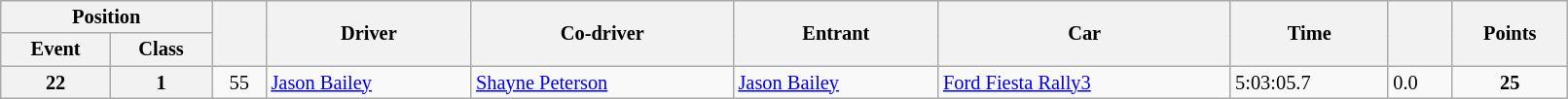<table class="wikitable" width=85% style="font-size: 85%;">
<tr>
<th colspan="2">Position</th>
<th rowspan="2"></th>
<th rowspan="2">Driver</th>
<th rowspan="2">Co-driver</th>
<th rowspan="2">Entrant</th>
<th rowspan="2">Car</th>
<th rowspan="2">Time</th>
<th rowspan="2"></th>
<th rowspan="2">Points</th>
</tr>
<tr>
<th>Event</th>
<th>Class</th>
</tr>
<tr>
<th>22</th>
<th>1</th>
<td align="center">55</td>
<td><a href='#'>Jason Bailey</a></td>
<td><a href='#'>Shayne Peterson</a></td>
<td><a href='#'>Jason Bailey</a></td>
<td><a href='#'>Ford Fiesta Rally3</a></td>
<td>5:03:05.7</td>
<td>0.0</td>
<td align="center"><strong>25</strong></td>
</tr>
</table>
